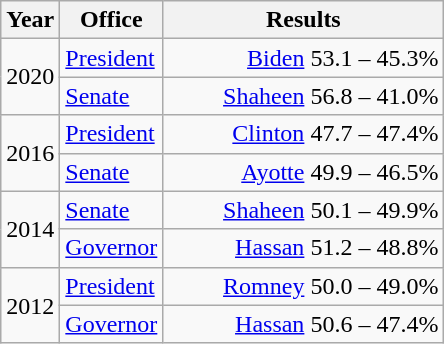<table class=wikitable>
<tr>
<th width="30">Year</th>
<th width="60">Office</th>
<th width="180">Results</th>
</tr>
<tr>
<td rowspan="2">2020</td>
<td><a href='#'>President</a></td>
<td style="text-align:right" ><a href='#'>Biden</a> 53.1 – 45.3%</td>
</tr>
<tr>
<td><a href='#'>Senate</a></td>
<td style="text-align:right" ><a href='#'>Shaheen</a> 56.8 – 41.0%</td>
</tr>
<tr>
<td rowspan="2">2016</td>
<td><a href='#'>President</a></td>
<td style="text-align:right" ><a href='#'>Clinton</a> 47.7 – 47.4%</td>
</tr>
<tr>
<td><a href='#'>Senate</a></td>
<td style="text-align:right" ><a href='#'>Ayotte</a> 49.9 – 46.5%</td>
</tr>
<tr>
<td rowspan="2">2014</td>
<td><a href='#'>Senate</a></td>
<td style="text-align:right" ><a href='#'>Shaheen</a> 50.1 – 49.9%</td>
</tr>
<tr>
<td><a href='#'>Governor</a></td>
<td style="text-align:right" ><a href='#'>Hassan</a> 51.2 – 48.8%</td>
</tr>
<tr>
<td rowspan="2">2012</td>
<td><a href='#'>President</a></td>
<td style="text-align:right" ><a href='#'>Romney</a> 50.0 – 49.0%</td>
</tr>
<tr>
<td><a href='#'>Governor</a></td>
<td style="text-align:right" ><a href='#'>Hassan</a> 50.6 – 47.4%</td>
</tr>
</table>
